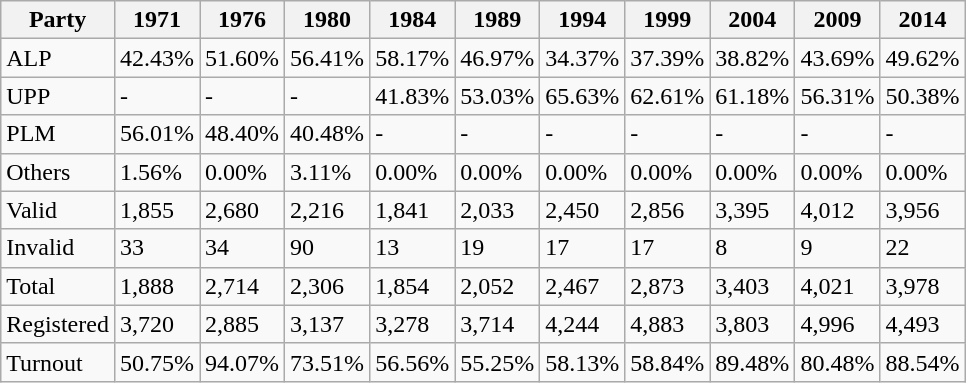<table class="wikitable">
<tr>
<th>Party</th>
<th>1971</th>
<th>1976</th>
<th>1980</th>
<th>1984</th>
<th>1989</th>
<th>1994</th>
<th>1999</th>
<th>2004</th>
<th>2009</th>
<th>2014</th>
</tr>
<tr>
<td>ALP</td>
<td>42.43%</td>
<td>51.60%</td>
<td>56.41%</td>
<td>58.17%</td>
<td>46.97%</td>
<td>34.37%</td>
<td>37.39%</td>
<td>38.82%</td>
<td>43.69%</td>
<td>49.62%</td>
</tr>
<tr>
<td>UPP</td>
<td>-</td>
<td>-</td>
<td>-</td>
<td>41.83%</td>
<td>53.03%</td>
<td>65.63%</td>
<td>62.61%</td>
<td>61.18%</td>
<td>56.31%</td>
<td>50.38%</td>
</tr>
<tr>
<td>PLM</td>
<td>56.01%</td>
<td>48.40%</td>
<td>40.48%</td>
<td>-</td>
<td>-</td>
<td>-</td>
<td>-</td>
<td>-</td>
<td>-</td>
<td>-</td>
</tr>
<tr>
<td>Others</td>
<td>1.56%</td>
<td>0.00%</td>
<td>3.11%</td>
<td>0.00%</td>
<td>0.00%</td>
<td>0.00%</td>
<td>0.00%</td>
<td>0.00%</td>
<td>0.00%</td>
<td>0.00%</td>
</tr>
<tr>
<td>Valid</td>
<td>1,855</td>
<td>2,680</td>
<td>2,216</td>
<td>1,841</td>
<td>2,033</td>
<td>2,450</td>
<td>2,856</td>
<td>3,395</td>
<td>4,012</td>
<td>3,956</td>
</tr>
<tr>
<td>Invalid</td>
<td>33</td>
<td>34</td>
<td>90</td>
<td>13</td>
<td>19</td>
<td>17</td>
<td>17</td>
<td>8</td>
<td>9</td>
<td>22</td>
</tr>
<tr>
<td>Total</td>
<td>1,888</td>
<td>2,714</td>
<td>2,306</td>
<td>1,854</td>
<td>2,052</td>
<td>2,467</td>
<td>2,873</td>
<td>3,403</td>
<td>4,021</td>
<td>3,978</td>
</tr>
<tr>
<td>Registered</td>
<td>3,720</td>
<td>2,885</td>
<td>3,137</td>
<td>3,278</td>
<td>3,714</td>
<td>4,244</td>
<td>4,883</td>
<td>3,803</td>
<td>4,996</td>
<td>4,493</td>
</tr>
<tr>
<td>Turnout</td>
<td>50.75%</td>
<td>94.07%</td>
<td>73.51%</td>
<td>56.56%</td>
<td>55.25%</td>
<td>58.13%</td>
<td>58.84%</td>
<td>89.48%</td>
<td>80.48%</td>
<td>88.54%</td>
</tr>
</table>
